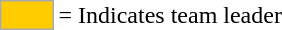<table>
<tr>
<td style="background-color:#FFCC00; border:1px solid #aaaaaa; width:2em;"></td>
<td>= Indicates team leader</td>
</tr>
</table>
